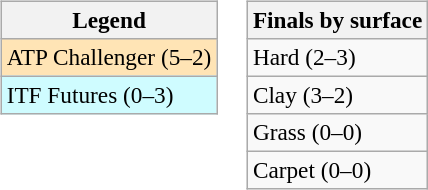<table>
<tr valign=top>
<td><br><table class=wikitable style=font-size:97%>
<tr>
<th>Legend</th>
</tr>
<tr bgcolor=moccasin>
<td>ATP Challenger (5–2)</td>
</tr>
<tr bgcolor=cffcff>
<td>ITF Futures (0–3)</td>
</tr>
</table>
</td>
<td><br><table class=wikitable style=font-size:97%>
<tr>
<th>Finals by surface</th>
</tr>
<tr>
<td>Hard (2–3)</td>
</tr>
<tr>
<td>Clay (3–2)</td>
</tr>
<tr>
<td>Grass (0–0)</td>
</tr>
<tr>
<td>Carpet (0–0)</td>
</tr>
</table>
</td>
</tr>
</table>
